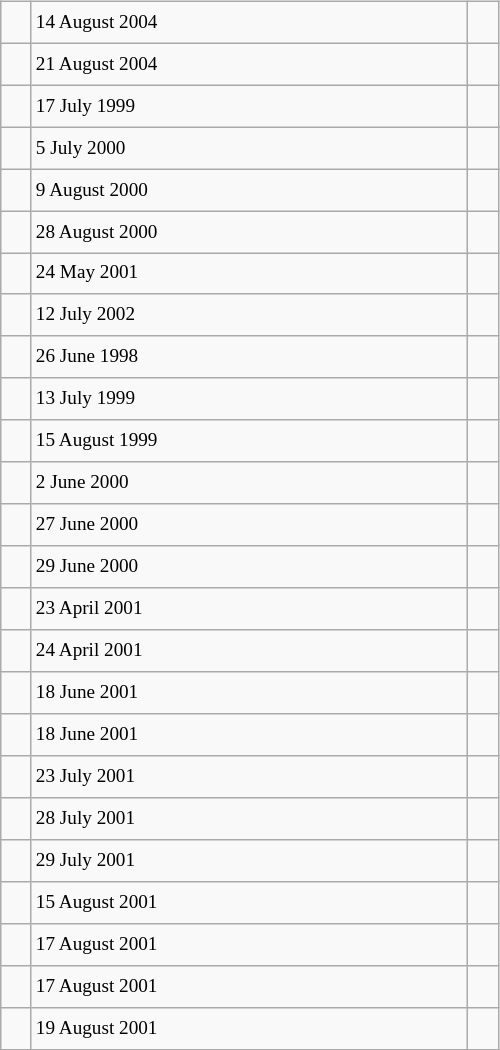<table class="wikitable" style="font-size: 80%; float: left; width: 26em; margin-right: 1em; height: 700px">
<tr>
<td></td>
<td>14 August 2004</td>
<td></td>
</tr>
<tr>
<td></td>
<td>21 August 2004</td>
<td></td>
</tr>
<tr>
<td></td>
<td>17 July 1999</td>
<td></td>
</tr>
<tr>
<td></td>
<td>5 July 2000</td>
<td></td>
</tr>
<tr>
<td></td>
<td>9 August 2000</td>
<td></td>
</tr>
<tr>
<td></td>
<td>28 August 2000</td>
<td></td>
</tr>
<tr>
<td></td>
<td>24 May 2001</td>
<td></td>
</tr>
<tr>
<td></td>
<td>12 July 2002</td>
<td></td>
</tr>
<tr>
<td></td>
<td>26 June 1998</td>
<td></td>
</tr>
<tr>
<td></td>
<td>13 July 1999</td>
<td></td>
</tr>
<tr>
<td></td>
<td>15 August 1999</td>
<td></td>
</tr>
<tr>
<td></td>
<td>2 June 2000</td>
<td></td>
</tr>
<tr>
<td></td>
<td>27 June 2000</td>
<td></td>
</tr>
<tr>
<td></td>
<td>29 June 2000</td>
<td></td>
</tr>
<tr>
<td></td>
<td>23 April 2001</td>
<td></td>
</tr>
<tr>
<td></td>
<td>24 April 2001</td>
<td></td>
</tr>
<tr>
<td></td>
<td>18 June 2001</td>
<td></td>
</tr>
<tr>
<td></td>
<td>18 June 2001</td>
<td></td>
</tr>
<tr>
<td></td>
<td>23 July 2001</td>
<td></td>
</tr>
<tr>
<td></td>
<td>28 July 2001</td>
<td></td>
</tr>
<tr>
<td></td>
<td>29 July 2001</td>
<td></td>
</tr>
<tr>
<td></td>
<td>15 August 2001</td>
<td></td>
</tr>
<tr>
<td></td>
<td>17 August 2001</td>
<td></td>
</tr>
<tr>
<td></td>
<td>17 August 2001</td>
<td></td>
</tr>
<tr>
<td></td>
<td>19 August 2001</td>
<td></td>
</tr>
</table>
